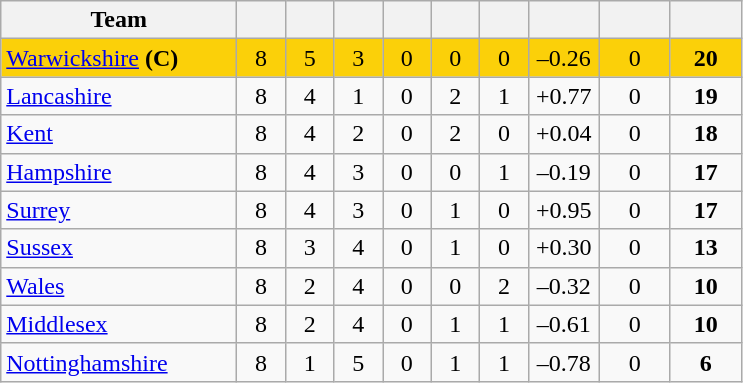<table class="wikitable" style="text-align:center">
<tr>
<th width="150">Team</th>
<th width="25"></th>
<th width="25"></th>
<th width="25"></th>
<th width="25"></th>
<th width="25"></th>
<th width="25"></th>
<th width="40"></th>
<th width="40"></th>
<th width="40"></th>
</tr>
<tr style="background:#fbd009">
<td style="text-align:left"><a href='#'>Warwickshire</a> <strong>(C)</strong></td>
<td>8</td>
<td>5</td>
<td>3</td>
<td>0</td>
<td>0</td>
<td>0</td>
<td>–0.26</td>
<td>0</td>
<td><strong>20</strong></td>
</tr>
<tr>
<td style="text-align:left"><a href='#'>Lancashire</a></td>
<td>8</td>
<td>4</td>
<td>1</td>
<td>0</td>
<td>2</td>
<td>1</td>
<td>+0.77</td>
<td>0</td>
<td><strong>19</strong></td>
</tr>
<tr>
<td style="text-align:left"><a href='#'>Kent</a></td>
<td>8</td>
<td>4</td>
<td>2</td>
<td>0</td>
<td>2</td>
<td>0</td>
<td>+0.04</td>
<td>0</td>
<td><strong>18</strong></td>
</tr>
<tr>
<td style="text-align:left"><a href='#'>Hampshire</a></td>
<td>8</td>
<td>4</td>
<td>3</td>
<td>0</td>
<td>0</td>
<td>1</td>
<td>–0.19</td>
<td>0</td>
<td><strong>17</strong></td>
</tr>
<tr>
<td style="text-align:left"><a href='#'>Surrey</a></td>
<td>8</td>
<td>4</td>
<td>3</td>
<td>0</td>
<td>1</td>
<td>0</td>
<td>+0.95</td>
<td>0</td>
<td><strong>17</strong></td>
</tr>
<tr>
<td style="text-align:left"><a href='#'>Sussex</a></td>
<td>8</td>
<td>3</td>
<td>4</td>
<td>0</td>
<td>1</td>
<td>0</td>
<td>+0.30</td>
<td>0</td>
<td><strong>13</strong></td>
</tr>
<tr>
<td style="text-align:left"><a href='#'>Wales</a></td>
<td>8</td>
<td>2</td>
<td>4</td>
<td>0</td>
<td>0</td>
<td>2</td>
<td>–0.32</td>
<td>0</td>
<td><strong>10</strong></td>
</tr>
<tr>
<td style="text-align:left"><a href='#'>Middlesex</a></td>
<td>8</td>
<td>2</td>
<td>4</td>
<td>0</td>
<td>1</td>
<td>1</td>
<td>–0.61</td>
<td>0</td>
<td><strong>10</strong></td>
</tr>
<tr>
<td style="text-align:left"><a href='#'>Nottinghamshire</a></td>
<td>8</td>
<td>1</td>
<td>5</td>
<td>0</td>
<td>1</td>
<td>1</td>
<td>–0.78</td>
<td>0</td>
<td><strong>6</strong></td>
</tr>
</table>
